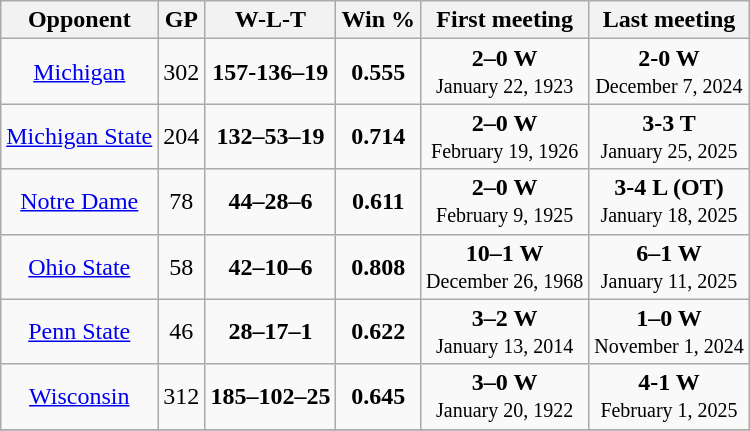<table class="wikitable sortable" style="text-align: center;">
<tr>
<th>Opponent</th>
<th>GP</th>
<th>W-L-T</th>
<th>Win %</th>
<th>First meeting</th>
<th>Last meeting</th>
</tr>
<tr>
<td><a href='#'>Michigan</a></td>
<td>302</td>
<td><strong><span>157-136–19</span></strong></td>
<td><strong><span>0.555</span></strong></td>
<td><strong><span>2–0 W</span></strong><br><small>January 22, 1923</small></td>
<td><strong><span>2-0 W</span></strong> <br><small>December 7, 2024</small></td>
</tr>
<tr>
<td><a href='#'>Michigan State</a></td>
<td>204</td>
<td><strong><span>132–53–19</span></strong></td>
<td><strong><span>0.714</span></strong></td>
<td><strong><span>2–0 W</span></strong><br><small>February 19, 1926</small></td>
<td><strong><span>3-3 T</span></strong> <br><small>January 25, 2025</small></td>
</tr>
<tr>
<td><a href='#'>Notre Dame</a></td>
<td>78</td>
<td><strong><span>44–28–6</span></strong></td>
<td><strong><span>0.611</span></strong></td>
<td><strong><span>2–0 W</span></strong><br><small>February 9, 1925</small></td>
<td><strong><span>3-4 L (OT)</span></strong><br><small>January 18, 2025</small></td>
</tr>
<tr>
<td><a href='#'>Ohio State</a></td>
<td>58</td>
<td><strong><span>42–10–6</span></strong></td>
<td><strong><span>0.808</span></strong></td>
<td><strong><span>10–1 W</span></strong><br><small>December 26, 1968</small></td>
<td><strong><span>6–1 W</span><br></strong><small>January 11, 2025</small></td>
</tr>
<tr>
<td><a href='#'>Penn State</a></td>
<td>46</td>
<td><strong><span>28–17–1</span></strong></td>
<td><strong><span>0.622</span></strong></td>
<td><strong><span>3–2 W</span></strong><br><small>January 13, 2014</small></td>
<td><strong><span>1–0 W</span></strong><br><small>November 1, 2024</small></td>
</tr>
<tr>
<td><a href='#'>Wisconsin</a></td>
<td>312</td>
<td><strong><span>185–102–25</span></strong></td>
<td><strong><span>0.645</span></strong></td>
<td><strong><span>3–0 W</span></strong><br><small>January 20, 1922</small></td>
<td><strong><span>4-1 W</span><br></strong><small>February 1, 2025</small></td>
</tr>
<tr>
</tr>
</table>
